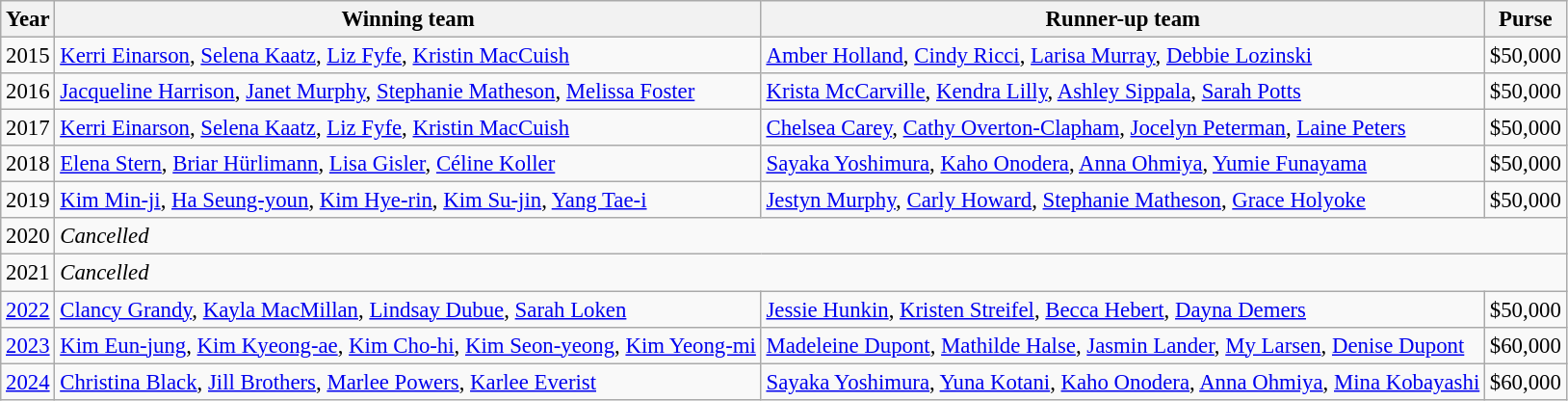<table class="wikitable" style="font-size:95%;">
<tr>
<th scope="col">Year</th>
<th scope="col">Winning team</th>
<th scope="col">Runner-up team</th>
<th scope="col">Purse</th>
</tr>
<tr>
<td>2015</td>
<td> <a href='#'>Kerri Einarson</a>, <a href='#'>Selena Kaatz</a>, <a href='#'>Liz Fyfe</a>, <a href='#'>Kristin MacCuish</a></td>
<td> <a href='#'>Amber Holland</a>, <a href='#'>Cindy Ricci</a>, <a href='#'>Larisa Murray</a>, <a href='#'>Debbie Lozinski</a></td>
<td>$50,000</td>
</tr>
<tr>
<td>2016</td>
<td> <a href='#'>Jacqueline Harrison</a>, <a href='#'>Janet Murphy</a>, <a href='#'>Stephanie Matheson</a>, <a href='#'>Melissa Foster</a></td>
<td> <a href='#'>Krista McCarville</a>, <a href='#'>Kendra Lilly</a>, <a href='#'>Ashley Sippala</a>, <a href='#'>Sarah Potts</a></td>
<td>$50,000</td>
</tr>
<tr>
<td>2017</td>
<td> <a href='#'>Kerri Einarson</a>, <a href='#'>Selena Kaatz</a>, <a href='#'>Liz Fyfe</a>, <a href='#'>Kristin MacCuish</a></td>
<td> <a href='#'>Chelsea Carey</a>, <a href='#'>Cathy Overton-Clapham</a>, <a href='#'>Jocelyn Peterman</a>, <a href='#'>Laine Peters</a></td>
<td>$50,000</td>
</tr>
<tr>
<td>2018</td>
<td> <a href='#'>Elena Stern</a>, <a href='#'>Briar Hürlimann</a>, <a href='#'>Lisa Gisler</a>, <a href='#'>Céline Koller</a></td>
<td> <a href='#'>Sayaka Yoshimura</a>, <a href='#'>Kaho Onodera</a>, <a href='#'>Anna Ohmiya</a>, <a href='#'>Yumie Funayama</a></td>
<td>$50,000</td>
</tr>
<tr>
<td>2019</td>
<td> <a href='#'>Kim Min-ji</a>, <a href='#'>Ha Seung-youn</a>, <a href='#'>Kim Hye-rin</a>, <a href='#'>Kim Su-jin</a>, <a href='#'>Yang Tae-i</a></td>
<td> <a href='#'>Jestyn Murphy</a>, <a href='#'>Carly Howard</a>, <a href='#'>Stephanie Matheson</a>, <a href='#'>Grace Holyoke</a></td>
<td>$50,000</td>
</tr>
<tr>
<td>2020</td>
<td colspan="4"><em>Cancelled</em></td>
</tr>
<tr>
<td>2021</td>
<td colspan="4"><em>Cancelled</em></td>
</tr>
<tr>
<td><a href='#'>2022</a></td>
<td> <a href='#'>Clancy Grandy</a>, <a href='#'>Kayla MacMillan</a>, <a href='#'>Lindsay Dubue</a>, <a href='#'>Sarah Loken</a></td>
<td> <a href='#'>Jessie Hunkin</a>, <a href='#'>Kristen Streifel</a>, <a href='#'>Becca Hebert</a>, <a href='#'>Dayna Demers</a></td>
<td>$50,000</td>
</tr>
<tr>
<td><a href='#'>2023</a></td>
<td> <a href='#'>Kim Eun-jung</a>, <a href='#'>Kim Kyeong-ae</a>, <a href='#'>Kim Cho-hi</a>, <a href='#'>Kim Seon-yeong</a>, <a href='#'>Kim Yeong-mi</a></td>
<td> <a href='#'>Madeleine Dupont</a>, <a href='#'>Mathilde Halse</a>, <a href='#'>Jasmin Lander</a>, <a href='#'>My Larsen</a>, <a href='#'>Denise Dupont</a></td>
<td>$60,000</td>
</tr>
<tr>
<td><a href='#'>2024</a></td>
<td> <a href='#'>Christina Black</a>, <a href='#'>Jill Brothers</a>, <a href='#'>Marlee Powers</a>, <a href='#'>Karlee Everist</a></td>
<td> <a href='#'>Sayaka Yoshimura</a>, <a href='#'>Yuna Kotani</a>, <a href='#'>Kaho Onodera</a>, <a href='#'>Anna Ohmiya</a>, <a href='#'>Mina Kobayashi</a></td>
<td>$60,000</td>
</tr>
</table>
